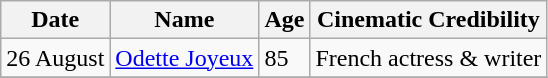<table class="wikitable">
<tr ">
<th>Date</th>
<th>Name</th>
<th>Age</th>
<th>Cinematic Credibility</th>
</tr>
<tr>
<td>26 August</td>
<td><a href='#'>Odette Joyeux</a></td>
<td>85</td>
<td>French actress & writer</td>
</tr>
<tr>
</tr>
</table>
